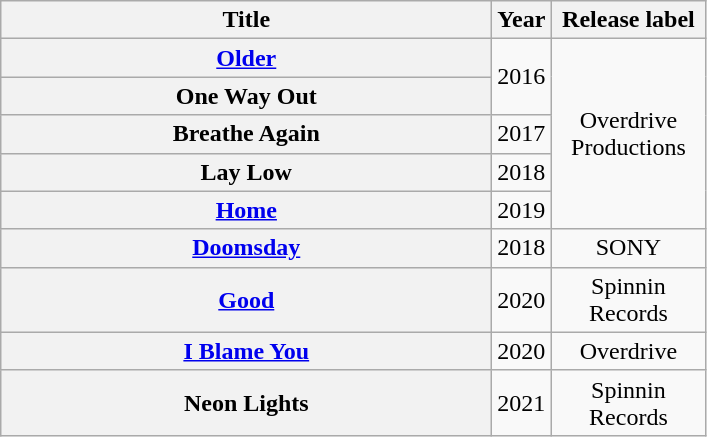<table class="wikitable plainrowheaders" style="text-align:center;">
<tr>
<th scope="col" style="width:20em;">Title</th>
<th scope="col" style="width:1em;">Year</th>
<th scope="col" style="width:6em;">Release label</th>
</tr>
<tr>
<th scope="row"><a href='#'>Older</a></th>
<td rowspan="2">2016</td>
<td rowspan="5">Overdrive Productions</td>
</tr>
<tr>
<th scope="row">One Way Out</th>
</tr>
<tr>
<th scope="row">Breathe Again</th>
<td rowspan="1">2017</td>
</tr>
<tr>
<th scope="row">Lay Low</th>
<td rowspan="1">2018</td>
</tr>
<tr>
<th scope="row"><a href='#'>Home</a></th>
<td rowspan="1">2019</td>
</tr>
<tr>
<th scope="row"><a href='#'>Doomsday</a></th>
<td>2018</td>
<td>SONY</td>
</tr>
<tr>
<th scope="row"><a href='#'>Good</a></th>
<td>2020</td>
<td>Spinnin Records</td>
</tr>
<tr>
<th scope="row"><a href='#'>I Blame You</a></th>
<td>2020</td>
<td>Overdrive</td>
</tr>
<tr>
<th scope="row">Neon Lights</th>
<td>2021</td>
<td>Spinnin Records</td>
</tr>
</table>
